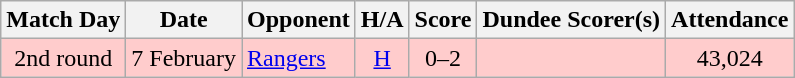<table class="wikitable" style="text-align:center">
<tr>
<th>Match Day</th>
<th>Date</th>
<th>Opponent</th>
<th>H/A</th>
<th>Score</th>
<th>Dundee Scorer(s)</th>
<th>Attendance</th>
</tr>
<tr bgcolor="#FFCCCC">
<td>2nd round</td>
<td align="left">7 February</td>
<td align="left"><a href='#'>Rangers</a></td>
<td><a href='#'>H</a></td>
<td>0–2</td>
<td align="left"></td>
<td>43,024</td>
</tr>
</table>
